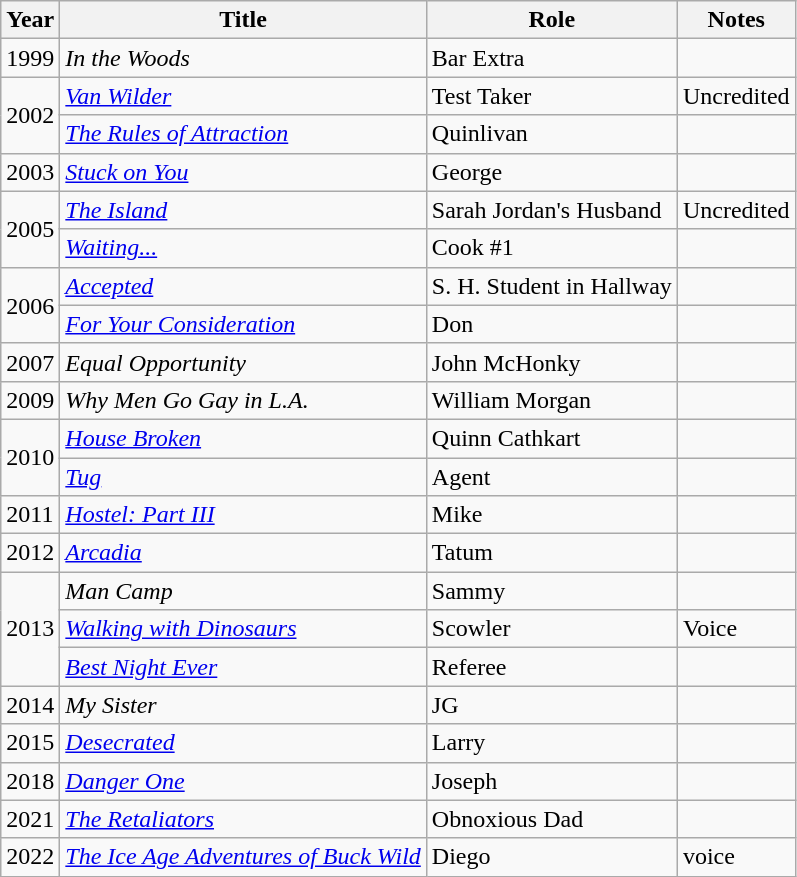<table class="wikitable sortable">
<tr>
<th>Year</th>
<th>Title</th>
<th>Role</th>
<th>Notes</th>
</tr>
<tr>
<td>1999</td>
<td><em>In the Woods</em></td>
<td>Bar Extra</td>
<td></td>
</tr>
<tr>
<td rowspan="2">2002</td>
<td><em><a href='#'>Van Wilder</a></em></td>
<td>Test Taker</td>
<td>Uncredited</td>
</tr>
<tr>
<td><a href='#'><em>The Rules of Attraction</em></a></td>
<td>Quinlivan</td>
<td></td>
</tr>
<tr>
<td>2003</td>
<td><a href='#'><em>Stuck on You</em></a></td>
<td>George</td>
<td></td>
</tr>
<tr>
<td rowspan="2">2005</td>
<td><a href='#'><em>The Island</em></a></td>
<td>Sarah Jordan's Husband</td>
<td>Uncredited</td>
</tr>
<tr>
<td><a href='#'><em>Waiting...</em></a></td>
<td>Cook #1</td>
<td></td>
</tr>
<tr>
<td rowspan="2">2006</td>
<td><em><a href='#'>Accepted</a></em></td>
<td>S. H. Student in Hallway</td>
<td></td>
</tr>
<tr>
<td><a href='#'><em>For Your Consideration</em></a></td>
<td>Don</td>
<td></td>
</tr>
<tr>
<td>2007</td>
<td><em>Equal Opportunity</em></td>
<td>John McHonky</td>
<td></td>
</tr>
<tr>
<td>2009</td>
<td><em>Why Men Go Gay in L.A.</em></td>
<td>William Morgan</td>
<td></td>
</tr>
<tr>
<td rowspan="2">2010</td>
<td><a href='#'><em>House Broken</em></a></td>
<td>Quinn Cathkart</td>
<td></td>
</tr>
<tr>
<td><a href='#'><em>Tug</em></a></td>
<td>Agent</td>
<td></td>
</tr>
<tr>
<td>2011</td>
<td><em><a href='#'>Hostel: Part III</a></em></td>
<td>Mike</td>
<td></td>
</tr>
<tr>
<td>2012</td>
<td><a href='#'><em>Arcadia</em></a></td>
<td>Tatum</td>
<td></td>
</tr>
<tr>
<td rowspan="3">2013</td>
<td><em>Man Camp</em></td>
<td>Sammy</td>
<td></td>
</tr>
<tr>
<td><a href='#'><em>Walking with Dinosaurs</em></a></td>
<td>Scowler</td>
<td>Voice</td>
</tr>
<tr>
<td><em><a href='#'>Best Night Ever</a></em></td>
<td>Referee</td>
<td></td>
</tr>
<tr>
<td>2014</td>
<td><em>My Sister</em></td>
<td>JG</td>
<td></td>
</tr>
<tr>
<td>2015</td>
<td><em><a href='#'>Desecrated</a></em></td>
<td>Larry</td>
<td></td>
</tr>
<tr>
<td>2018</td>
<td><em><a href='#'>Danger One</a></em></td>
<td>Joseph</td>
<td></td>
</tr>
<tr>
<td>2021</td>
<td><a href='#'><em>The Retaliators</em></a></td>
<td>Obnoxious Dad</td>
<td></td>
</tr>
<tr>
<td>2022</td>
<td><em><a href='#'>The Ice Age Adventures of Buck Wild</a></em></td>
<td>Diego</td>
<td>voice</td>
</tr>
</table>
